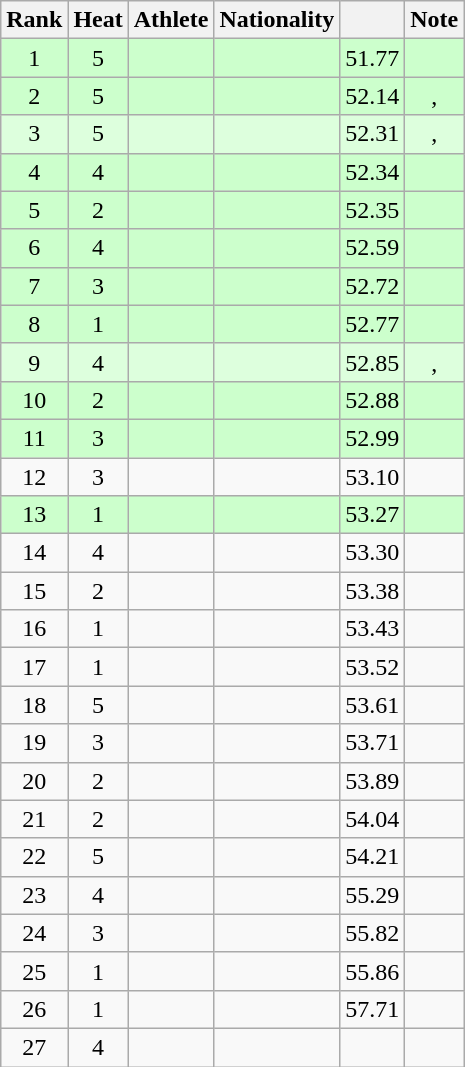<table class="wikitable sortable" style="text-align:center">
<tr>
<th scope="col">Rank</th>
<th scope="col">Heat</th>
<th scope="col">Athlete</th>
<th scope="col">Nationality</th>
<th scope="col"></th>
<th scope="col">Note</th>
</tr>
<tr bgcolor=ccffcc>
<td>1</td>
<td>5</td>
<td align=left></td>
<td align=left></td>
<td>51.77</td>
<td></td>
</tr>
<tr bgcolor=ccffcc>
<td>2</td>
<td>5</td>
<td align=left></td>
<td align=left></td>
<td>52.14</td>
<td>, </td>
</tr>
<tr bgcolor=ddffdd>
<td>3</td>
<td>5</td>
<td align=left></td>
<td align=left></td>
<td>52.31</td>
<td>, </td>
</tr>
<tr bgcolor=ccffcc>
<td>4</td>
<td>4</td>
<td align=left></td>
<td align=left></td>
<td>52.34</td>
<td></td>
</tr>
<tr bgcolor=ccffcc>
<td>5</td>
<td>2</td>
<td align=left></td>
<td align=left></td>
<td>52.35</td>
<td></td>
</tr>
<tr bgcolor=ccffcc>
<td>6</td>
<td>4</td>
<td align=left></td>
<td align=left></td>
<td>52.59</td>
<td></td>
</tr>
<tr bgcolor=ccffcc>
<td>7</td>
<td>3</td>
<td align=left></td>
<td align=left></td>
<td>52.72</td>
<td></td>
</tr>
<tr bgcolor=ccffcc>
<td>8</td>
<td>1</td>
<td align=left></td>
<td align=left></td>
<td>52.77</td>
<td></td>
</tr>
<tr bgcolor=ddffdd>
<td>9</td>
<td>4</td>
<td align=left></td>
<td align=left></td>
<td>52.85</td>
<td>, </td>
</tr>
<tr bgcolor=ccffcc>
<td>10</td>
<td>2</td>
<td align=left></td>
<td align=left></td>
<td>52.88</td>
<td></td>
</tr>
<tr bgcolor=ccffcc>
<td>11</td>
<td>3</td>
<td align=left></td>
<td align=left></td>
<td>52.99</td>
<td></td>
</tr>
<tr>
<td>12</td>
<td>3</td>
<td align=left></td>
<td align=left></td>
<td>53.10</td>
<td></td>
</tr>
<tr bgcolor=ccffcc>
<td>13</td>
<td>1</td>
<td align=left></td>
<td align=left></td>
<td>53.27</td>
<td></td>
</tr>
<tr>
<td>14</td>
<td>4</td>
<td align=left></td>
<td align=left></td>
<td>53.30</td>
<td></td>
</tr>
<tr>
<td>15</td>
<td>2</td>
<td align=left></td>
<td align=left></td>
<td>53.38</td>
<td></td>
</tr>
<tr>
<td>16</td>
<td>1</td>
<td align=left></td>
<td align=left></td>
<td>53.43</td>
<td></td>
</tr>
<tr>
<td>17</td>
<td>1</td>
<td align=left></td>
<td align=left></td>
<td>53.52</td>
<td></td>
</tr>
<tr>
<td>18</td>
<td>5</td>
<td align=left></td>
<td align=left></td>
<td>53.61</td>
<td></td>
</tr>
<tr>
<td>19</td>
<td>3</td>
<td align=left></td>
<td align=left></td>
<td>53.71</td>
<td></td>
</tr>
<tr>
<td>20</td>
<td>2</td>
<td align=left></td>
<td align=left></td>
<td>53.89</td>
<td></td>
</tr>
<tr>
<td>21</td>
<td>2</td>
<td align=left></td>
<td align=left></td>
<td>54.04</td>
<td></td>
</tr>
<tr>
<td>22</td>
<td>5</td>
<td align=left></td>
<td align=left></td>
<td>54.21</td>
<td></td>
</tr>
<tr>
<td>23</td>
<td>4</td>
<td align=left></td>
<td align=left></td>
<td>55.29</td>
<td></td>
</tr>
<tr>
<td>24</td>
<td>3</td>
<td align=left></td>
<td align=left></td>
<td>55.82</td>
<td></td>
</tr>
<tr>
<td>25</td>
<td>1</td>
<td align=left></td>
<td align=left></td>
<td>55.86</td>
<td></td>
</tr>
<tr>
<td>26</td>
<td>1</td>
<td align=left></td>
<td align=left></td>
<td>57.71</td>
<td></td>
</tr>
<tr>
<td>27</td>
<td>4</td>
<td align=left></td>
<td align=left></td>
<td></td>
<td></td>
</tr>
</table>
